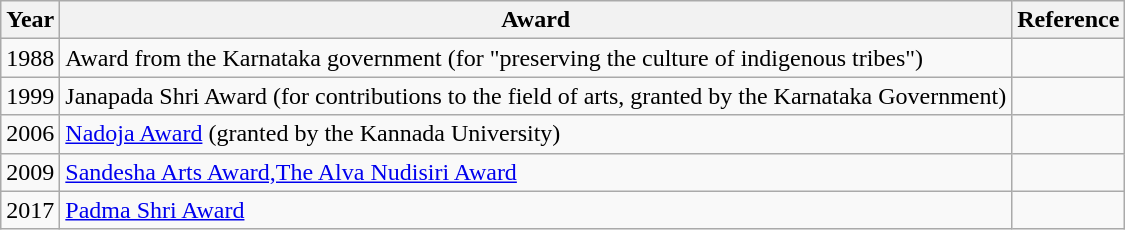<table class="wikitable">
<tr>
<th>Year</th>
<th>Award</th>
<th>Reference</th>
</tr>
<tr>
<td>1988</td>
<td>Award from the Karnataka government (for "preserving the culture of indigenous tribes")</td>
<td></td>
</tr>
<tr>
<td>1999</td>
<td>Janapada Shri Award (for contributions to the field of arts, granted by the Karnataka Government)</td>
<td></td>
</tr>
<tr>
<td>2006</td>
<td><a href='#'>Nadoja Award</a> (granted by the Kannada University)</td>
<td></td>
</tr>
<tr>
<td>2009</td>
<td><a href='#'>Sandesha Arts Award,The Alva Nudisiri Award</a></td>
<td></td>
</tr>
<tr>
<td>2017</td>
<td><a href='#'>Padma Shri Award</a></td>
<td></td>
</tr>
</table>
